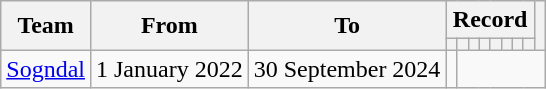<table class="wikitable" style="text-align: center">
<tr>
<th rowspan="2">Team</th>
<th rowspan="2">From</th>
<th rowspan="2">To</th>
<th colspan="8">Record</th>
<th rowspan=2></th>
</tr>
<tr>
<th></th>
<th></th>
<th></th>
<th></th>
<th></th>
<th></th>
<th></th>
<th></th>
</tr>
<tr>
<td align=left><a href='#'>Sogndal</a></td>
<td align=left>1 January 2022</td>
<td align=left>30 September 2024<br></td>
<td></td>
</tr>
</table>
